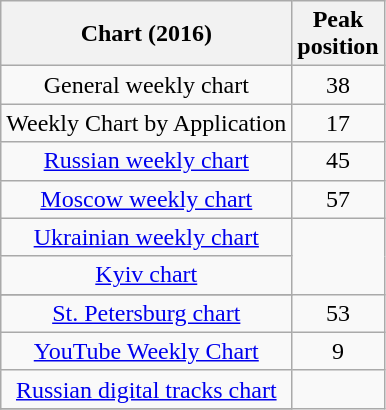<table class="wikitable sortable plainrowheaders" style="text-align:center">
<tr>
<th>Chart (2016)</th>
<th>Peak<br>position</th>
</tr>
<tr>
<td>General weekly chart</td>
<td>38</td>
</tr>
<tr>
<td>Weekly Chart by Application</td>
<td>17</td>
</tr>
<tr>
<td><a href='#'>Russian weekly chart</a></td>
<td>45</td>
</tr>
<tr>
<td><a href='#'>Moscow weekly chart</a></td>
<td>57</td>
</tr>
<tr>
<td><a href='#'>Ukrainian weekly chart</a></td>
</tr>
<tr>
<td><a href='#'>Kyiv chart</a></td>
</tr>
<tr>
</tr>
<tr>
<td><a href='#'>St. Petersburg chart</a></td>
<td>53</td>
</tr>
<tr>
<td><a href='#'>YouTube Weekly Chart</a></td>
<td>9</td>
</tr>
<tr>
<td><a href='#'>Russian digital tracks chart</a></td>
</tr>
<tr>
</tr>
</table>
